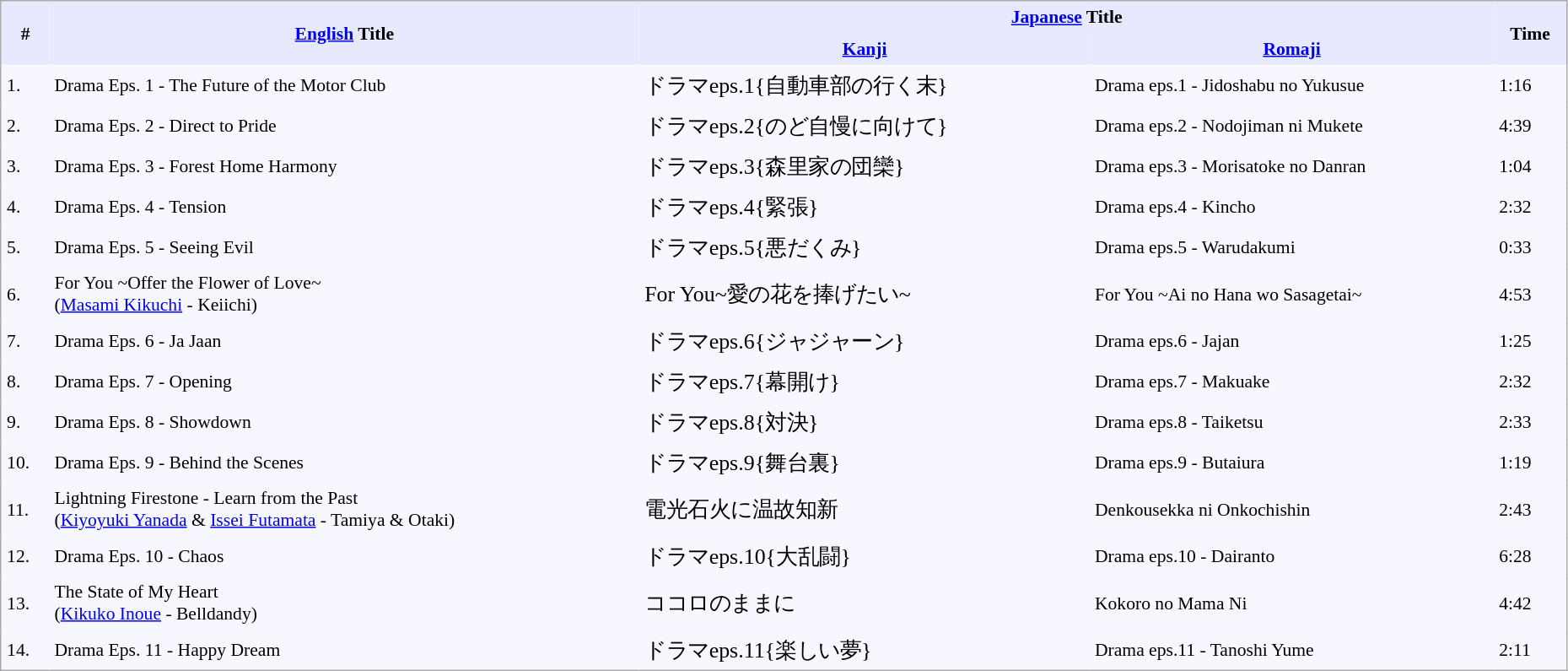<table border="0" cellpadding="4" cellspacing="0"  style="border:1px #aaa solid; border-collapse:collapse; padding:0.2em; margin:0 1em 1em; background:#f7f8ff; font-size:0.9em; width:98%;">
<tr style="vertical-align:middle; background:#e6e9ff;">
<th rowspan="2">#</th>
<th rowspan="2"><a href='#'>English</a> Title</th>
<th colspan="2"><a href='#'>Japanese</a> Title</th>
<th rowspan="2">Time</th>
</tr>
<tr style="background:#e6e9ff;">
<th><a href='#'>Kanji</a></th>
<th><a href='#'>Romaji</a></th>
</tr>
<tr>
<td>1.</td>
<td>Drama Eps. 1 - The Future of the Motor Club</td>
<td style="font-size: 120%;">ドラマeps.1{自動車部の行く末}</td>
<td>Drama eps.1 - Jidoshabu no Yukusue</td>
<td>1:16</td>
</tr>
<tr>
<td>2.</td>
<td>Drama Eps. 2 - Direct to Pride</td>
<td style="font-size: 120%;">ドラマeps.2{のど自慢に向けて}</td>
<td>Drama eps.2 - Nodojiman ni Mukete</td>
<td>4:39</td>
</tr>
<tr>
<td>3.</td>
<td>Drama Eps. 3 - Forest Home Harmony</td>
<td style="font-size: 120%;">ドラマeps.3{森里家の団欒}</td>
<td>Drama eps.3 - Morisatoke no Danran</td>
<td>1:04</td>
</tr>
<tr>
<td>4.</td>
<td>Drama Eps. 4 - Tension</td>
<td style="font-size: 120%;">ドラマeps.4{緊張}</td>
<td>Drama eps.4 - Kincho</td>
<td>2:32</td>
</tr>
<tr>
<td>5.</td>
<td>Drama Eps. 5 - Seeing Evil</td>
<td style="font-size: 120%;">ドラマeps.5{悪だくみ}</td>
<td>Drama eps.5 - Warudakumi</td>
<td>0:33</td>
</tr>
<tr>
<td>6.</td>
<td>For You ~Offer the Flower of Love~<br>(<a href='#'>Masami Kikuchi</a> - Keiichi)</td>
<td style="font-size: 120%;">For You~愛の花を捧げたい~</td>
<td>For You ~Ai no Hana wo Sasagetai~</td>
<td>4:53</td>
</tr>
<tr>
<td>7.</td>
<td>Drama Eps. 6 - Ja Jaan</td>
<td style="font-size: 120%;">ドラマeps.6{ジャジャーン}</td>
<td>Drama eps.6 - Jajan</td>
<td>1:25</td>
</tr>
<tr>
<td>8.</td>
<td>Drama Eps. 7 - Opening</td>
<td style="font-size: 120%;">ドラマeps.7{幕開け}</td>
<td>Drama eps.7 - Makuake</td>
<td>2:32</td>
</tr>
<tr>
<td>9.</td>
<td>Drama Eps. 8 - Showdown</td>
<td style="font-size: 120%;">ドラマeps.8{対決}</td>
<td>Drama eps.8 - Taiketsu</td>
<td>2:33</td>
</tr>
<tr>
<td>10.</td>
<td>Drama Eps. 9 - Behind the Scenes</td>
<td style="font-size: 120%;">ドラマeps.9{舞台裏}</td>
<td>Drama eps.9 - Butaiura</td>
<td>1:19</td>
</tr>
<tr>
<td>11.</td>
<td>Lightning Firestone - Learn from the Past<br>(<a href='#'>Kiyoyuki Yanada</a> & <a href='#'>Issei Futamata</a> - Tamiya & Otaki)</td>
<td style="font-size: 120%;">電光石火に温故知新</td>
<td>Denkousekka ni Onkochishin</td>
<td>2:43</td>
</tr>
<tr>
<td>12.</td>
<td>Drama Eps. 10 - Chaos</td>
<td style="font-size: 120%;">ドラマeps.10{大乱闘}</td>
<td>Drama eps.10 - Dairanto</td>
<td>6:28</td>
</tr>
<tr>
<td>13.</td>
<td>The State of My Heart<br>(<a href='#'>Kikuko Inoue</a> - Belldandy)</td>
<td style="font-size: 120%;">ココロのままに</td>
<td>Kokoro no Mama Ni</td>
<td>4:42</td>
</tr>
<tr>
<td>14.</td>
<td>Drama Eps. 11 - Happy Dream</td>
<td style="font-size: 120%;">ドラマeps.11{楽しい夢}</td>
<td>Drama eps.11 - Tanoshi Yume</td>
<td>2:11</td>
</tr>
</table>
